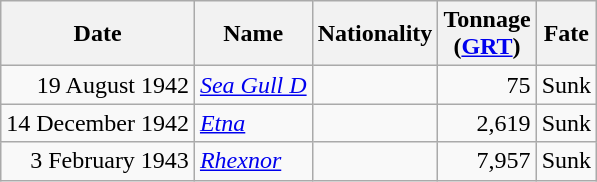<table class="wikitable sortable">
<tr>
<th>Date</th>
<th>Name</th>
<th>Nationality</th>
<th>Tonnage<br>(<a href='#'>GRT</a>)</th>
<th>Fate</th>
</tr>
<tr>
<td align="right">19 August 1942</td>
<td align="left"><a href='#'><em>Sea Gull D</em></a></td>
<td align="left"></td>
<td align="right">75</td>
<td align="left">Sunk</td>
</tr>
<tr>
<td align="right">14 December 1942</td>
<td align="left"><a href='#'><em>Etna</em></a></td>
<td align="left"></td>
<td align="right">2,619</td>
<td align="left">Sunk</td>
</tr>
<tr>
<td align="right">3 February 1943</td>
<td align="left"><a href='#'><em>Rhexnor</em></a></td>
<td align="left"></td>
<td align="right">7,957</td>
<td align="left">Sunk</td>
</tr>
</table>
